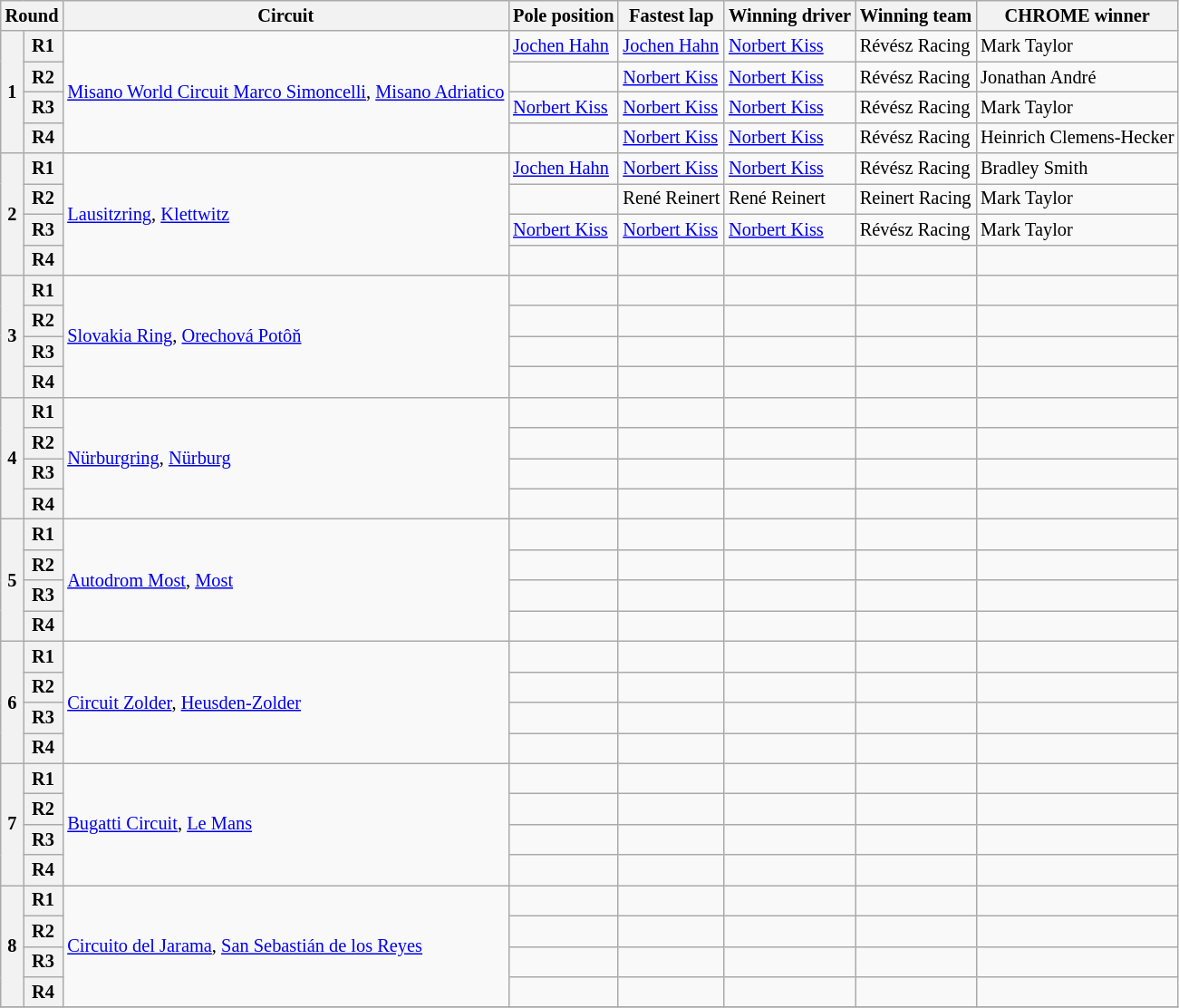<table class="wikitable" style="font-size: 85%">
<tr>
<th colspan=2>Round</th>
<th>Circuit</th>
<th>Pole position</th>
<th>Fastest lap</th>
<th>Winning driver</th>
<th>Winning team</th>
<th>CHROME winner</th>
</tr>
<tr>
<th rowspan=4>1</th>
<th>R1</th>
<td rowspan=4 nowrap> <a href='#'>Misano World Circuit Marco Simoncelli</a>, <a href='#'>Misano Adriatico</a></td>
<td nowrap> <a href='#'>Jochen Hahn</a></td>
<td nowrap> <a href='#'>Jochen Hahn</a></td>
<td> <a href='#'>Norbert Kiss</a></td>
<td nowrap> Révész Racing</td>
<td> Mark Taylor</td>
</tr>
<tr>
<th>R2</th>
<td></td>
<td> <a href='#'>Norbert Kiss</a></td>
<td> <a href='#'>Norbert Kiss</a></td>
<td> Révész Racing</td>
<td> Jonathan André</td>
</tr>
<tr>
<th>R3</th>
<td> <a href='#'>Norbert Kiss</a></td>
<td> <a href='#'>Norbert Kiss</a></td>
<td> <a href='#'>Norbert Kiss</a></td>
<td> Révész Racing</td>
<td> Mark Taylor</td>
</tr>
<tr>
<th>R4</th>
<td></td>
<td> <a href='#'>Norbert Kiss</a></td>
<td> <a href='#'>Norbert Kiss</a></td>
<td> Révész Racing</td>
<td nowrap> Heinrich Clemens-Hecker</td>
</tr>
<tr>
<th rowspan="4">2</th>
<th>R1</th>
<td rowspan="4"> <a href='#'>Lausitzring</a>, <a href='#'>Klettwitz</a></td>
<td> <a href='#'>Jochen Hahn</a></td>
<td> <a href='#'>Norbert Kiss</a></td>
<td> <a href='#'>Norbert Kiss</a></td>
<td> Révész Racing</td>
<td> Bradley Smith</td>
</tr>
<tr>
<th>R2</th>
<td></td>
<td> René Reinert</td>
<td nowrap> René Reinert</td>
<td> Reinert Racing</td>
<td> Mark Taylor</td>
</tr>
<tr>
<th>R3</th>
<td> <a href='#'>Norbert Kiss</a></td>
<td> <a href='#'>Norbert Kiss</a></td>
<td> <a href='#'>Norbert Kiss</a></td>
<td> Révész Racing</td>
<td> Mark Taylor</td>
</tr>
<tr>
<th>R4</th>
<td></td>
<td></td>
<td></td>
<td></td>
<td></td>
</tr>
<tr>
<th rowspan="4">3</th>
<th>R1</th>
<td rowspan="4"> <a href='#'>Slovakia Ring</a>, <a href='#'>Orechová Potôň</a></td>
<td></td>
<td></td>
<td></td>
<td></td>
<td></td>
</tr>
<tr>
<th>R2</th>
<td></td>
<td></td>
<td></td>
<td></td>
<td></td>
</tr>
<tr>
<th>R3</th>
<td></td>
<td></td>
<td></td>
<td></td>
<td></td>
</tr>
<tr>
<th>R4</th>
<td></td>
<td></td>
<td></td>
<td></td>
<td></td>
</tr>
<tr>
<th rowspan=4>4</th>
<th>R1</th>
<td rowspan=4> <a href='#'>Nürburgring</a>, <a href='#'>Nürburg</a></td>
<td></td>
<td></td>
<td></td>
<td></td>
<td></td>
</tr>
<tr>
<th>R2</th>
<td></td>
<td></td>
<td></td>
<td></td>
<td></td>
</tr>
<tr>
<th>R3</th>
<td></td>
<td></td>
<td></td>
<td></td>
<td></td>
</tr>
<tr>
<th>R4</th>
<td></td>
<td></td>
<td></td>
<td></td>
<td></td>
</tr>
<tr>
<th rowspan="4">5</th>
<th>R1</th>
<td rowspan="4"> <a href='#'>Autodrom Most</a>, <a href='#'>Most</a></td>
<td></td>
<td></td>
<td></td>
<td></td>
<td></td>
</tr>
<tr>
<th>R2</th>
<td></td>
<td></td>
<td></td>
<td></td>
<td></td>
</tr>
<tr>
<th>R3</th>
<td></td>
<td></td>
<td></td>
<td></td>
<td></td>
</tr>
<tr>
<th>R4</th>
<td></td>
<td></td>
<td></td>
<td></td>
<td></td>
</tr>
<tr>
<th rowspan="4">6</th>
<th>R1</th>
<td rowspan="4"> <a href='#'>Circuit Zolder</a>, <a href='#'>Heusden-Zolder</a></td>
<td></td>
<td></td>
<td></td>
<td></td>
<td></td>
</tr>
<tr>
<th>R2</th>
<td></td>
<td></td>
<td></td>
<td></td>
<td></td>
</tr>
<tr>
<th>R3</th>
<td></td>
<td></td>
<td></td>
<td></td>
<td></td>
</tr>
<tr>
<th>R4</th>
<td></td>
<td></td>
<td></td>
<td></td>
<td></td>
</tr>
<tr>
<th rowspan="4">7</th>
<th>R1</th>
<td rowspan="4"> <a href='#'>Bugatti Circuit</a>, <a href='#'>Le Mans</a></td>
<td></td>
<td></td>
<td></td>
<td></td>
<td></td>
</tr>
<tr>
<th>R2</th>
<td></td>
<td></td>
<td></td>
<td></td>
<td></td>
</tr>
<tr>
<th>R3</th>
<td></td>
<td></td>
<td></td>
<td></td>
<td></td>
</tr>
<tr>
<th>R4</th>
<td></td>
<td></td>
<td></td>
<td></td>
<td></td>
</tr>
<tr>
<th rowspan="4">8</th>
<th>R1</th>
<td rowspan="4"> <a href='#'>Circuito del Jarama</a>, <a href='#'>San Sebastián de los Reyes</a></td>
<td></td>
<td></td>
<td></td>
<td></td>
<td></td>
</tr>
<tr>
<th>R2</th>
<td></td>
<td></td>
<td></td>
<td></td>
<td></td>
</tr>
<tr>
<th>R3</th>
<td></td>
<td></td>
<td></td>
<td></td>
<td></td>
</tr>
<tr>
<th>R4</th>
<td></td>
<td></td>
<td></td>
<td></td>
<td></td>
</tr>
<tr>
</tr>
</table>
